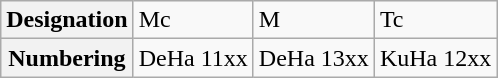<table class="wikitable">
<tr>
<th>Designation</th>
<td>Mc</td>
<td>M</td>
<td>Tc</td>
</tr>
<tr>
<th>Numbering</th>
<td>DeHa 11xx</td>
<td>DeHa 13xx</td>
<td>KuHa 12xx</td>
</tr>
</table>
